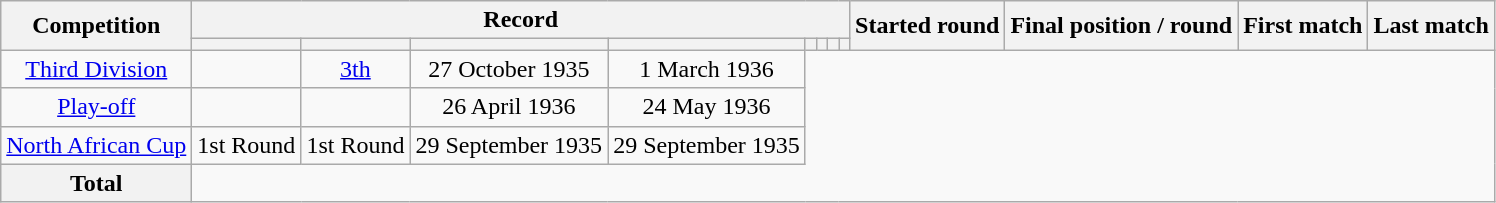<table class="wikitable" style="text-align: center">
<tr>
<th rowspan=2>Competition</th>
<th colspan=8>Record</th>
<th rowspan=2>Started round</th>
<th rowspan=2>Final position / round</th>
<th rowspan=2>First match</th>
<th rowspan=2>Last match</th>
</tr>
<tr>
<th></th>
<th></th>
<th></th>
<th></th>
<th></th>
<th></th>
<th></th>
<th></th>
</tr>
<tr>
<td><a href='#'>Third Division</a><br></td>
<td></td>
<td><a href='#'>3th</a></td>
<td>27 October 1935</td>
<td>1 March 1936</td>
</tr>
<tr>
<td><a href='#'>Play-off</a><br></td>
<td></td>
<td></td>
<td>26 April 1936</td>
<td>24 May 1936</td>
</tr>
<tr>
<td><a href='#'>North African Cup</a><br></td>
<td>1st Round</td>
<td>1st Round</td>
<td>29 September 1935</td>
<td>29 September 1935</td>
</tr>
<tr>
<th>Total<br></th>
</tr>
</table>
